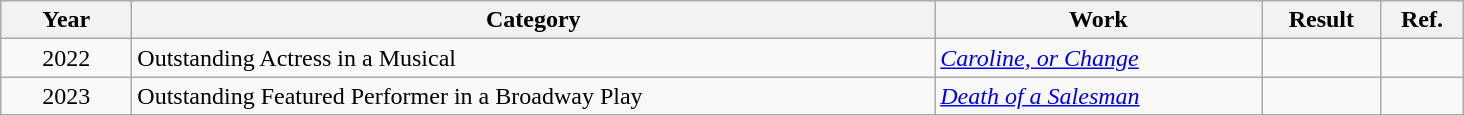<table class="wikitable" style="width:61em;">
<tr>
<th scope="col" style="width:5em;">Year</th>
<th>Category</th>
<th>Work</th>
<th>Result</th>
<th>Ref.</th>
</tr>
<tr>
<td style="text-align:center;">2022</td>
<td>Outstanding Actress in a Musical</td>
<td><em><a href='#'>Caroline, or Change</a></em></td>
<td></td>
<td></td>
</tr>
<tr>
<td style="text-align:center;">2023</td>
<td>Outstanding Featured Performer in a Broadway Play</td>
<td><em><a href='#'>Death of a Salesman</a></em></td>
<td></td>
<td></td>
</tr>
</table>
